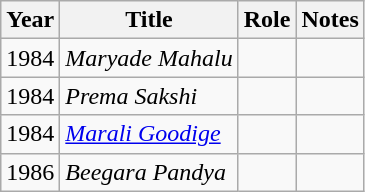<table class="wikitable">
<tr>
<th>Year</th>
<th>Title</th>
<th>Role</th>
<th>Notes</th>
</tr>
<tr>
<td>1984</td>
<td><em>Maryade Mahalu</em></td>
<td></td>
<td></td>
</tr>
<tr>
<td>1984</td>
<td><em>Prema Sakshi</em></td>
<td></td>
<td></td>
</tr>
<tr>
<td>1984</td>
<td><em><a href='#'>Marali Goodige</a></em></td>
<td></td>
<td></td>
</tr>
<tr>
<td>1986</td>
<td><em>Beegara Pandya</em></td>
<td></td>
<td></td>
</tr>
</table>
